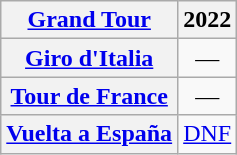<table class="wikitable plainrowheaders">
<tr>
<th scope="col"><a href='#'>Grand Tour</a></th>
<th scope="col">2022</th>
</tr>
<tr style="text-align:center;">
<th scope="row"> <a href='#'>Giro d'Italia</a></th>
<td>—</td>
</tr>
<tr style="text-align:center;">
<th scope="row"> <a href='#'>Tour de France</a></th>
<td>—</td>
</tr>
<tr style="text-align:center;">
<th scope="row"> <a href='#'>Vuelta a España</a></th>
<td><a href='#'>DNF</a></td>
</tr>
</table>
